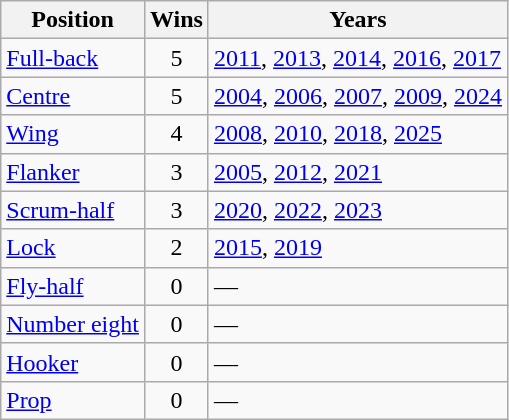<table class="wikitable" style="text-align:center">
<tr>
<th scope=col>Position</th>
<th scope=col>Wins</th>
<th scope=col>Years</th>
</tr>
<tr>
<td align="left"><a href='#'>Full-back</a></td>
<td>5</td>
<td align="left"><a href='#'>2011</a>, <a href='#'>2013</a>, <a href='#'>2014</a>, <a href='#'>2016</a>, <a href='#'>2017</a></td>
</tr>
<tr>
<td align="left"><a href='#'>Centre</a></td>
<td>5</td>
<td align="left"><a href='#'>2004</a>, <a href='#'>2006</a>, <a href='#'>2007</a>, <a href='#'>2009</a>, <a href='#'>2024</a></td>
</tr>
<tr>
<td align="left"><a href='#'>Wing</a></td>
<td>4</td>
<td align="left"><a href='#'>2008</a>, <a href='#'>2010</a>, <a href='#'>2018</a>, <a href='#'>2025</a></td>
</tr>
<tr>
<td align="left"><a href='#'>Flanker</a></td>
<td>3</td>
<td align="left"><a href='#'>2005</a>, <a href='#'>2012</a>, <a href='#'>2021</a></td>
</tr>
<tr>
<td align="left"><a href='#'>Scrum-half</a></td>
<td>3</td>
<td align="left"><a href='#'>2020</a>, <a href='#'>2022</a>, <a href='#'>2023</a></td>
</tr>
<tr>
<td align="left"><a href='#'>Lock</a></td>
<td>2</td>
<td align="left"><a href='#'>2015</a>, <a href='#'>2019</a></td>
</tr>
<tr>
<td align="left"><a href='#'>Fly-half</a></td>
<td>0</td>
<td align="left">—</td>
</tr>
<tr>
<td align="left"><a href='#'>Number eight</a></td>
<td>0</td>
<td align="left">—</td>
</tr>
<tr>
<td align="left"><a href='#'>Hooker</a></td>
<td>0</td>
<td align="left">—</td>
</tr>
<tr>
<td align="left"><a href='#'>Prop</a></td>
<td>0</td>
<td align="left">—</td>
</tr>
</table>
